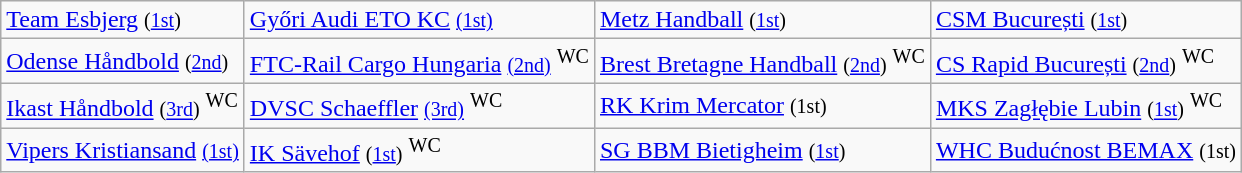<table class="wikitable">
<tr>
<td> <a href='#'>Team Esbjerg</a> <small>(<a href='#'>1st</a>)</small></td>
<td> <a href='#'>Győri Audi ETO KC</a> <small><a href='#'>(1st)</a></small></td>
<td> <a href='#'>Metz Handball</a> <small>(<a href='#'>1st</a>)</small></td>
<td> <a href='#'>CSM București</a> <small>(<a href='#'>1st</a>)</small></td>
</tr>
<tr>
<td> <a href='#'>Odense Håndbold</a> <small>(<a href='#'>2nd</a>)</small></td>
<td> <a href='#'>FTC-Rail Cargo Hungaria</a> <small><a href='#'>(2nd)</a></small> <sup>WC</sup></td>
<td> <a href='#'>Brest Bretagne Handball</a> <small>(<a href='#'>2nd</a>)</small> <sup>WC</sup></td>
<td> <a href='#'>CS Rapid București</a> <small>(<a href='#'>2nd</a>)</small> <sup>WC</sup></td>
</tr>
<tr>
<td> <a href='#'>Ikast Håndbold</a> <small>(<a href='#'>3rd</a>)</small> <sup>WC</sup></td>
<td> <a href='#'>DVSC Schaeffler</a> <small><a href='#'>(3rd)</a></small> <sup>WC</sup></td>
<td> <a href='#'>RK Krim Mercator</a> <small>(1st)</small></td>
<td> <a href='#'>MKS Zagłębie Lubin</a> <small>(<a href='#'>1st</a>)</small> <sup>WC</sup></td>
</tr>
<tr>
<td> <a href='#'>Vipers Kristiansand</a> <small><a href='#'>(1st)</a></small></td>
<td> <a href='#'>IK Sävehof</a> <small>(<a href='#'>1st</a>)</small> <sup>WC</sup></td>
<td> <a href='#'>SG BBM Bietigheim</a> <small>(<a href='#'>1st</a>)</small></td>
<td> <a href='#'>WHC Budućnost BEMAX</a> <small>(1st)</small></td>
</tr>
</table>
